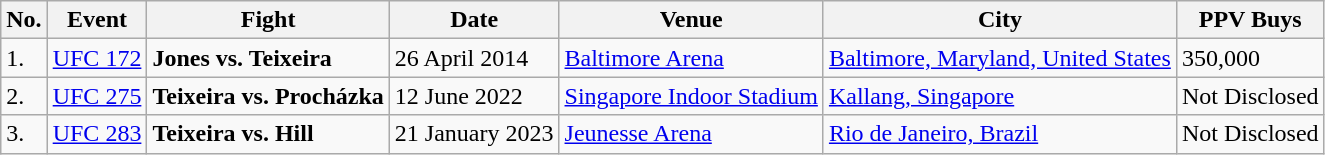<table class="wikitable">
<tr>
<th>No.</th>
<th>Event</th>
<th>Fight</th>
<th>Date</th>
<th>Venue</th>
<th>City</th>
<th>PPV Buys</th>
</tr>
<tr>
<td>1.</td>
<td><a href='#'>UFC 172</a></td>
<td><strong>Jones vs. Teixeira</strong></td>
<td>26 April 2014</td>
<td><a href='#'>Baltimore Arena</a></td>
<td><a href='#'>Baltimore, Maryland, United States</a></td>
<td>350,000</td>
</tr>
<tr>
<td>2.</td>
<td><a href='#'>UFC 275</a></td>
<td><strong>Teixeira vs. Procházka</strong></td>
<td>12 June 2022</td>
<td><a href='#'>Singapore Indoor Stadium</a></td>
<td><a href='#'>Kallang, Singapore</a></td>
<td>Not Disclosed</td>
</tr>
<tr>
<td>3.</td>
<td><a href='#'>UFC 283</a></td>
<td><strong>Teixeira vs. Hill</strong></td>
<td>21 January 2023</td>
<td><a href='#'>Jeunesse Arena</a></td>
<td><a href='#'>Rio de Janeiro, Brazil</a></td>
<td>Not Disclosed</td>
</tr>
</table>
